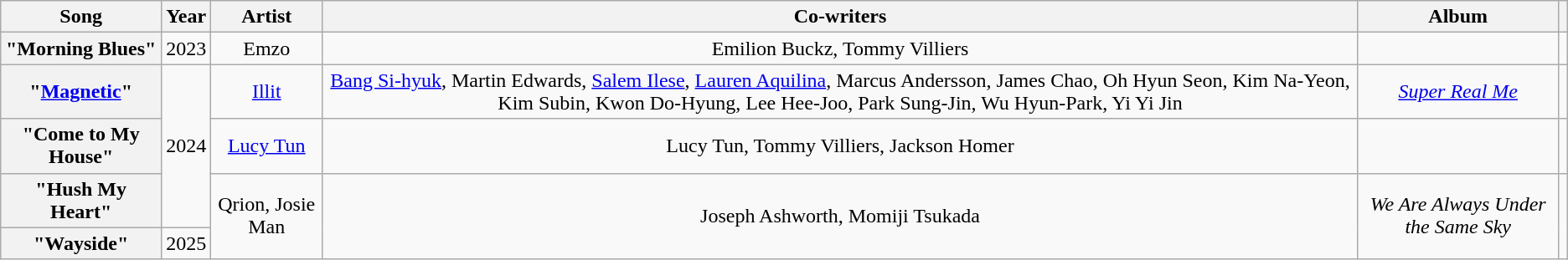<table class="wikitable plainrowheaders" style="text-align:center;">
<tr>
<th scope="col">Song</th>
<th scope="col">Year</th>
<th scope="col">Artist</th>
<th scope="col">Co-writers</th>
<th scope="col">Album</th>
<th scope="col"></th>
</tr>
<tr>
<th scope="row">"Morning Blues"</th>
<td>2023</td>
<td>Emzo</td>
<td>Emilion Buckz, Tommy Villiers</td>
<td></td>
<td></td>
</tr>
<tr>
<th scope="row">"<a href='#'>Magnetic</a>"</th>
<td rowspan="3">2024</td>
<td><a href='#'>Illit</a></td>
<td><a href='#'>Bang Si-hyuk</a>, Martin Edwards, <a href='#'>Salem Ilese</a>, <a href='#'>Lauren Aquilina</a>, Marcus Andersson, James Chao, Oh Hyun Seon, Kim Na-Yeon, Kim Subin, Kwon Do-Hyung, Lee Hee-Joo, Park Sung-Jin, Wu Hyun-Park, Yi Yi Jin</td>
<td><em><a href='#'>Super Real Me</a></em></td>
<td></td>
</tr>
<tr>
<th scope="row">"Come to My House" </th>
<td><a href='#'>Lucy Tun</a></td>
<td>Lucy Tun, Tommy Villiers, Jackson Homer</td>
<td></td>
<td></td>
</tr>
<tr>
<th scope="row">"Hush My Heart"</th>
<td rowspan="2">Qrion, Josie Man</td>
<td rowspan="2">Joseph Ashworth, Momiji Tsukada</td>
<td rowspan="2"><em>We Are Always Under the Same Sky</em></td>
<td rowspan="2"></td>
</tr>
<tr>
<th scope="row">"Wayside"</th>
<td>2025</td>
</tr>
</table>
